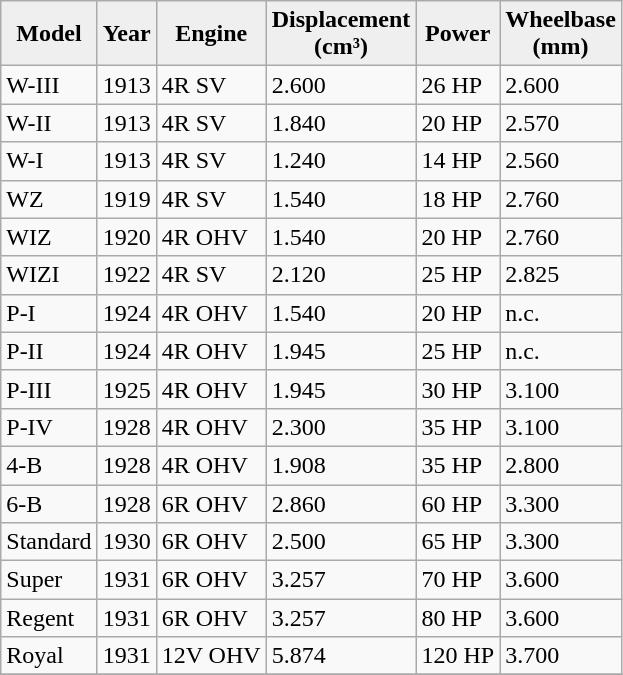<table class="wikitable">
<tr>
<th style="background:#efefef;">Model</th>
<th style="background:#efefef;">Year</th>
<th style="background:#efefef;">Engine</th>
<th style="background:#efefef;">Displacement<br> (cm³)</th>
<th style="background:#efefef;">Power</th>
<th style="background:#efefef;">Wheelbase<br> (mm)</th>
</tr>
<tr>
<td>W-III</td>
<td>1913</td>
<td>4R SV</td>
<td>2.600</td>
<td>26 HP</td>
<td>2.600</td>
</tr>
<tr>
<td>W-II</td>
<td>1913</td>
<td>4R SV</td>
<td>1.840</td>
<td>20 HP</td>
<td>2.570</td>
</tr>
<tr>
<td>W-I</td>
<td>1913</td>
<td>4R SV</td>
<td>1.240</td>
<td>14 HP</td>
<td>2.560</td>
</tr>
<tr>
<td>WZ</td>
<td>1919</td>
<td>4R SV</td>
<td>1.540</td>
<td>18 HP</td>
<td>2.760</td>
</tr>
<tr>
<td>WIZ</td>
<td>1920</td>
<td>4R OHV</td>
<td>1.540</td>
<td>20 HP</td>
<td>2.760</td>
</tr>
<tr>
<td>WIZI</td>
<td>1922</td>
<td>4R SV</td>
<td>2.120</td>
<td>25 HP</td>
<td>2.825</td>
</tr>
<tr>
<td>P-I</td>
<td>1924</td>
<td>4R OHV</td>
<td>1.540</td>
<td>20 HP</td>
<td>n.c.</td>
</tr>
<tr>
<td>P-II</td>
<td>1924</td>
<td>4R OHV</td>
<td>1.945</td>
<td>25 HP</td>
<td>n.c.</td>
</tr>
<tr>
<td>P-III</td>
<td>1925</td>
<td>4R OHV</td>
<td>1.945</td>
<td>30 HP</td>
<td>3.100</td>
</tr>
<tr>
<td>P-IV</td>
<td>1928</td>
<td>4R OHV</td>
<td>2.300</td>
<td>35 HP</td>
<td>3.100</td>
</tr>
<tr>
<td>4-B</td>
<td>1928</td>
<td>4R OHV</td>
<td>1.908</td>
<td>35 HP</td>
<td>2.800</td>
</tr>
<tr>
<td>6-B</td>
<td>1928</td>
<td>6R OHV</td>
<td>2.860</td>
<td>60 HP</td>
<td>3.300</td>
</tr>
<tr>
<td>Standard</td>
<td>1930</td>
<td>6R OHV</td>
<td>2.500</td>
<td>65 HP</td>
<td>3.300</td>
</tr>
<tr>
<td>Super</td>
<td>1931</td>
<td>6R OHV</td>
<td>3.257</td>
<td>70 HP</td>
<td>3.600</td>
</tr>
<tr>
<td>Regent</td>
<td>1931</td>
<td>6R OHV</td>
<td>3.257</td>
<td>80 HP</td>
<td>3.600</td>
</tr>
<tr>
<td>Royal</td>
<td>1931</td>
<td>12V OHV</td>
<td>5.874</td>
<td>120 HP</td>
<td>3.700</td>
</tr>
<tr>
</tr>
</table>
